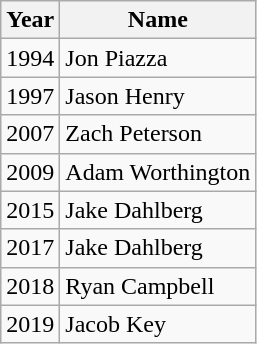<table class="wikitable">
<tr>
<th>Year</th>
<th>Name</th>
</tr>
<tr>
<td>1994</td>
<td>Jon Piazza</td>
</tr>
<tr>
<td>1997</td>
<td>Jason Henry</td>
</tr>
<tr>
<td>2007</td>
<td>Zach Peterson</td>
</tr>
<tr>
<td>2009</td>
<td>Adam Worthington</td>
</tr>
<tr>
<td>2015</td>
<td>Jake Dahlberg</td>
</tr>
<tr>
<td>2017</td>
<td>Jake Dahlberg</td>
</tr>
<tr>
<td>2018</td>
<td>Ryan Campbell</td>
</tr>
<tr>
<td>2019</td>
<td>Jacob Key</td>
</tr>
</table>
